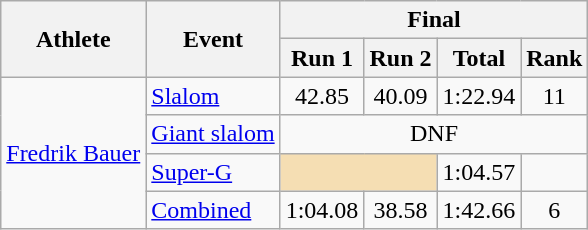<table class="wikitable">
<tr>
<th rowspan="2">Athlete</th>
<th rowspan="2">Event</th>
<th colspan="4">Final</th>
</tr>
<tr>
<th>Run 1</th>
<th>Run 2</th>
<th>Total</th>
<th>Rank</th>
</tr>
<tr>
<td rowspan=4><a href='#'>Fredrik Bauer</a></td>
<td><a href='#'>Slalom</a></td>
<td align="center">42.85</td>
<td align="center">40.09</td>
<td align="center">1:22.94</td>
<td align="center">11</td>
</tr>
<tr>
<td><a href='#'>Giant slalom</a></td>
<td colspan=4 align="center">DNF</td>
</tr>
<tr>
<td><a href='#'>Super-G</a></td>
<td colspan=2 bgcolor="wheat"></td>
<td align="center">1:04.57</td>
<td align="center"></td>
</tr>
<tr>
<td><a href='#'>Combined</a></td>
<td align="center">1:04.08</td>
<td align="center">38.58</td>
<td align="center">1:42.66</td>
<td align="center">6</td>
</tr>
</table>
